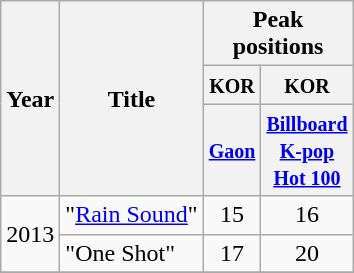<table class="wikitable" style="text-align:center;">
<tr>
<th rowspan=3>Year</th>
<th rowspan=3>Title</th>
<th colspan=2>Peak positions</th>
</tr>
<tr>
<th width="30"><small>KOR</small></th>
<th width="30"><small>KOR</small></th>
</tr>
<tr>
<th align=center><small><a href='#'>Gaon</a></small><br></th>
<th width="30"><small><a href='#'>Billboard</a> <a href='#'>K-pop Hot 100</a></small><br></th>
</tr>
<tr>
<td rowspan="2">2013</td>
<td align="left">"<a href='#'>Rain Sound</a>"</td>
<td align=center>15</td>
<td align=center>16</td>
</tr>
<tr>
<td align="left">"One Shot"</td>
<td align=center>17</td>
<td align=center>20</td>
</tr>
<tr>
</tr>
</table>
